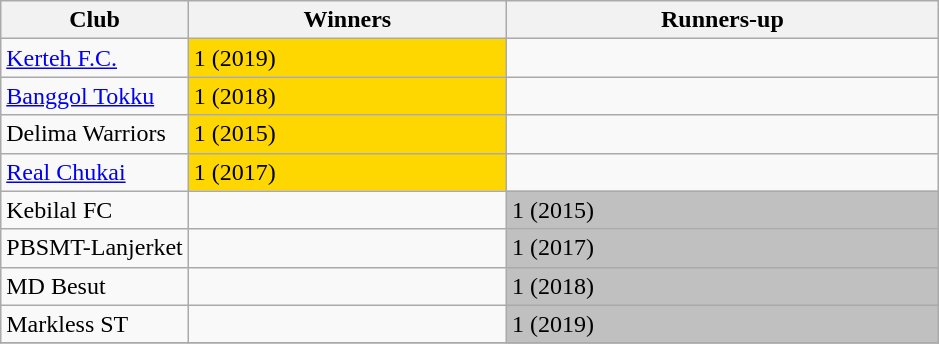<table class="wikitable">
<tr>
<th style="width:20%;">Club</th>
<th>Winners</th>
<th>Runners-up</th>
</tr>
<tr>
<td><a href='#'>Kerteh F.C.</a></td>
<td bgcolor=gold>1 (2019)</td>
<td></td>
</tr>
<tr>
<td><a href='#'>Banggol Tokku</a></td>
<td bgcolor=gold>1 (2018)</td>
<td></td>
</tr>
<tr>
<td>Delima Warriors</td>
<td bgcolor=gold>1 (2015)</td>
<td></td>
</tr>
<tr>
<td><a href='#'>Real Chukai</a></td>
<td bgcolor=gold>1 (2017)</td>
<td></td>
</tr>
<tr>
<td>Kebilal FC</td>
<td></td>
<td style="background:silver;">1 (2015)</td>
</tr>
<tr>
<td>PBSMT-Lanjerket</td>
<td></td>
<td style="background:silver;">1 (2017)</td>
</tr>
<tr>
<td>MD Besut</td>
<td></td>
<td style="background:silver;">1 (2018)</td>
</tr>
<tr>
<td>Markless ST</td>
<td></td>
<td style="background:silver;">1 (2019)</td>
</tr>
<tr>
</tr>
</table>
